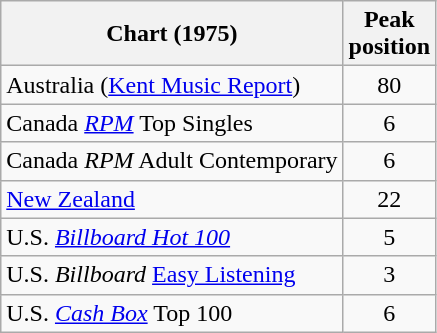<table class="wikitable sortable">
<tr>
<th>Chart (1975)</th>
<th>Peak<br>position</th>
</tr>
<tr>
<td>Australia (<a href='#'>Kent Music Report</a>)</td>
<td style="text-align:center;">80</td>
</tr>
<tr>
<td>Canada <a href='#'><em>RPM</em></a> Top Singles</td>
<td style="text-align:center;">6</td>
</tr>
<tr>
<td>Canada <em>RPM</em> Adult Contemporary</td>
<td style="text-align:center;">6</td>
</tr>
<tr>
<td><a href='#'>New Zealand</a></td>
<td style="text-align:center;">22</td>
</tr>
<tr>
<td>U.S. <em><a href='#'>Billboard Hot 100</a></em></td>
<td style="text-align:center;">5</td>
</tr>
<tr>
<td>U.S. <em>Billboard</em> <a href='#'>Easy Listening</a></td>
<td style="text-align:center;">3</td>
</tr>
<tr>
<td>U.S. <em><a href='#'>Cash Box</a></em> Top 100</td>
<td style="text-align:center;">6</td>
</tr>
</table>
